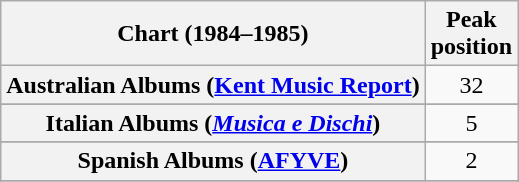<table class="wikitable plainrowheaders sortable">
<tr>
<th>Chart (1984–1985)</th>
<th>Peak<br>position</th>
</tr>
<tr>
<th scope="row">Australian Albums (<a href='#'>Kent Music Report</a>)</th>
<td style="text-align:center;">32</td>
</tr>
<tr>
</tr>
<tr>
</tr>
<tr>
</tr>
<tr>
</tr>
<tr>
<th scope="row">Italian Albums (<em><a href='#'>Musica e Dischi</a></em>)</th>
<td style="text-align:center;">5</td>
</tr>
<tr>
</tr>
<tr>
</tr>
<tr>
<th scope="row">Spanish Albums (<a href='#'>AFYVE</a>)</th>
<td style="text-align:center;">2</td>
</tr>
<tr>
</tr>
<tr>
</tr>
<tr>
</tr>
<tr>
</tr>
</table>
